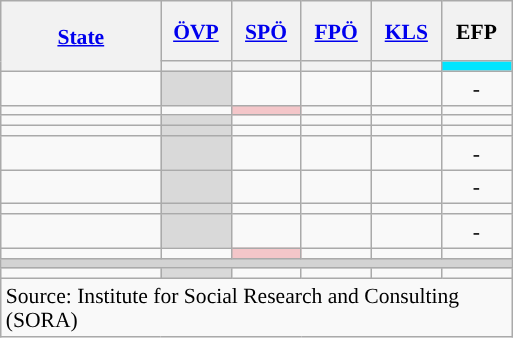<table class="wikitable sortable" style="text-align:center;font-size:90%;line-height:16px">
<tr style="height:40px;">
<th style="width:100px;" rowspan="2"><a href='#'>State</a></th>
<th style="width:40px;"><a href='#'>ÖVP</a></th>
<th style="width:40px;"><a href='#'>SPÖ</a></th>
<th style="width:40px;"><a href='#'>FPÖ</a></th>
<th style="width:40px;"><a href='#'>KLS</a></th>
<th style="width:40px;">EFP</th>
</tr>
<tr>
<th style="background:"></th>
<th style="background:"></th>
<th style="background:"></th>
<th style="background:"></th>
<th style="background:#00E5FF;"></th>
</tr>
<tr>
<td align=left></td>
<td bgcolor=#D9D9D9><strong></strong></td>
<td></td>
<td></td>
<td></td>
<td>-</td>
</tr>
<tr>
<td align=left></td>
<td></td>
<td bgcolor=#F4C6C9><strong></strong></td>
<td></td>
<td></td>
<td></td>
</tr>
<tr>
<td align=left></td>
<td bgcolor=#D9D9D9><strong></strong></td>
<td></td>
<td></td>
<td></td>
<td></td>
</tr>
<tr>
<td align=left></td>
<td bgcolor=#D9D9D9><strong></strong></td>
<td></td>
<td></td>
<td></td>
<td></td>
</tr>
<tr>
<td align=left></td>
<td bgcolor=#D9D9D9><strong></strong></td>
<td></td>
<td></td>
<td></td>
<td>-</td>
</tr>
<tr>
<td align=left></td>
<td bgcolor=#D9D9D9><strong></strong></td>
<td></td>
<td></td>
<td></td>
<td>-</td>
</tr>
<tr>
<td align=left></td>
<td bgcolor=#D9D9D9><strong></strong></td>
<td></td>
<td></td>
<td></td>
<td></td>
</tr>
<tr>
<td align=left></td>
<td bgcolor=#D9D9D9><strong></strong></td>
<td></td>
<td></td>
<td></td>
<td>-</td>
</tr>
<tr>
<td align=left></td>
<td></td>
<td bgcolor=#F4C6C9><strong></strong></td>
<td></td>
<td></td>
<td></td>
</tr>
<tr>
<td colspan=10 bgcolor=lightgrey></td>
</tr>
<tr>
<td align=left></td>
<td bgcolor=#D9D9D9><strong></strong></td>
<td></td>
<td></td>
<td></td>
<td></td>
</tr>
<tr class=sortbottom>
<td colspan=10 align=left>Source: Institute for Social Research and Consulting (SORA)</td>
</tr>
</table>
